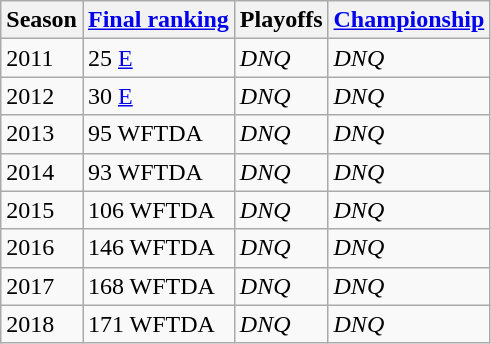<table class="wikitable sortable">
<tr>
<th>Season</th>
<th><a href='#'>Final ranking</a></th>
<th>Playoffs</th>
<th><a href='#'>Championship</a></th>
</tr>
<tr>
<td>2011</td>
<td>25 <a href='#'>E</a></td>
<td><em>DNQ</em></td>
<td><em>DNQ</em></td>
</tr>
<tr>
<td>2012</td>
<td>30 <a href='#'>E</a></td>
<td><em>DNQ</em></td>
<td><em>DNQ</em></td>
</tr>
<tr>
<td>2013</td>
<td>95 WFTDA</td>
<td><em>DNQ</em></td>
<td><em>DNQ</em></td>
</tr>
<tr>
<td>2014</td>
<td>93 WFTDA</td>
<td><em>DNQ</em></td>
<td><em>DNQ</em></td>
</tr>
<tr>
<td>2015</td>
<td>106 WFTDA</td>
<td><em>DNQ</em></td>
<td><em>DNQ</em></td>
</tr>
<tr>
<td>2016</td>
<td>146 WFTDA</td>
<td><em>DNQ</em></td>
<td><em>DNQ</em></td>
</tr>
<tr>
<td>2017</td>
<td>168 WFTDA</td>
<td><em>DNQ</em></td>
<td><em>DNQ</em></td>
</tr>
<tr>
<td>2018</td>
<td>171 WFTDA</td>
<td><em>DNQ</em></td>
<td><em>DNQ</em></td>
</tr>
</table>
